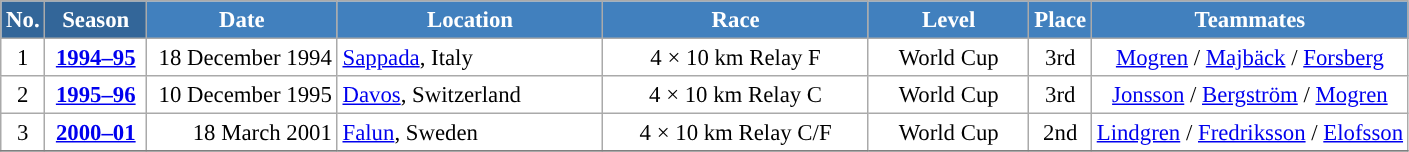<table class="wikitable sortable" style="font-size:95%; text-align:center; border:grey solid 1px; border-collapse:collapse; background:#ffffff;">
<tr style="background:#efefef;">
<th style="background-color:#369; color:white;">No.</th>
<th style="background-color:#369; color:white;">Season</th>
<th style="background-color:#4180be; color:white; width:120px;">Date</th>
<th style="background-color:#4180be; color:white; width:170px;">Location</th>
<th style="background-color:#4180be; color:white; width:170px;">Race</th>
<th style="background-color:#4180be; color:white; width:100px;">Level</th>
<th style="background-color:#4180be; color:white;">Place</th>
<th style="background-color:#4180be; color:white;">Teammates</th>
</tr>
<tr>
<td align=center>1</td>
<td rowspan=1 align=center><strong> <a href='#'>1994–95</a> </strong></td>
<td align=right>18 December 1994</td>
<td align=left> <a href='#'>Sappada</a>, Italy</td>
<td>4 × 10 km Relay F</td>
<td>World Cup</td>
<td>3rd</td>
<td><a href='#'>Mogren</a> / <a href='#'>Majbäck</a> / <a href='#'>Forsberg</a></td>
</tr>
<tr>
<td align=center>2</td>
<td rowspan=1 align=center><strong> <a href='#'>1995–96</a> </strong></td>
<td align=right>10 December 1995</td>
<td align=left> <a href='#'>Davos</a>, Switzerland</td>
<td>4 × 10 km Relay C</td>
<td>World Cup</td>
<td>3rd</td>
<td><a href='#'>Jonsson</a> / <a href='#'>Bergström</a> / <a href='#'>Mogren</a></td>
</tr>
<tr>
<td align=center>3</td>
<td rowspan=1 align=center><strong><a href='#'>2000–01</a></strong></td>
<td align=right>18 March 2001</td>
<td align=left> <a href='#'>Falun</a>, Sweden</td>
<td>4 × 10 km Relay C/F</td>
<td>World Cup</td>
<td>2nd</td>
<td><a href='#'>Lindgren</a> / <a href='#'>Fredriksson</a> / <a href='#'>Elofsson</a></td>
</tr>
<tr>
</tr>
</table>
